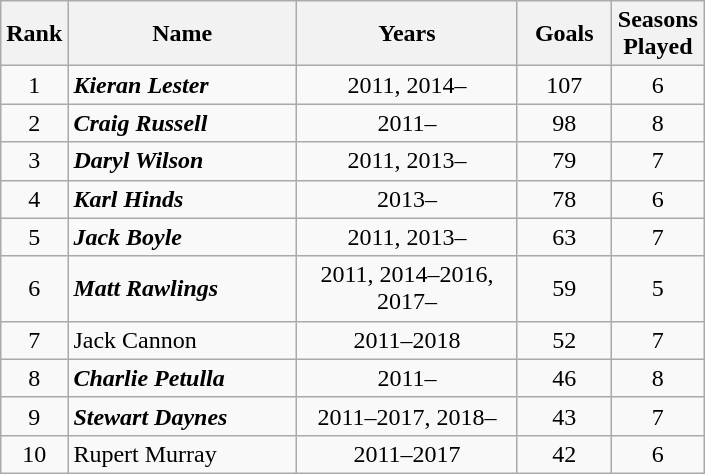<table class="wikitable sortable" style="text-align:center">
<tr>
<th width=20>Rank</th>
<th width=145>Name</th>
<th width=140>Years</th>
<th width=55>Goals</th>
<th width=55>Seasons Played</th>
</tr>
<tr>
<td>1</td>
<td align=left> <strong><em>Kieran Lester</em></strong></td>
<td>2011, 2014–</td>
<td>107</td>
<td>6 </td>
</tr>
<tr>
<td>2</td>
<td align=left> <strong><em>Craig Russell</em></strong></td>
<td>2011–</td>
<td>98</td>
<td>8 </td>
</tr>
<tr>
<td>3</td>
<td align=left> <strong><em>Daryl Wilson</em></strong></td>
<td>2011, 2013–</td>
<td>79</td>
<td>7 </td>
</tr>
<tr>
<td>4</td>
<td align=left> <strong><em>Karl Hinds</em></strong></td>
<td>2013–</td>
<td>78</td>
<td>6 </td>
</tr>
<tr>
<td>5</td>
<td align=left> <strong><em>Jack Boyle</em></strong></td>
<td>2011, 2013–</td>
<td>63</td>
<td>7 </td>
</tr>
<tr>
<td>6</td>
<td align=left> <strong><em>Matt Rawlings</em></strong></td>
<td>2011, 2014–2016, 2017–</td>
<td>59</td>
<td>5 </td>
</tr>
<tr>
<td>7</td>
<td align=left> Jack Cannon</td>
<td>2011–2018</td>
<td>52</td>
<td>7 </td>
</tr>
<tr>
<td>8</td>
<td align=left> <strong><em>Charlie Petulla</em></strong></td>
<td>2011–</td>
<td>46</td>
<td>8 </td>
</tr>
<tr>
<td>9</td>
<td align=left> <strong><em>Stewart Daynes</em></strong></td>
<td>2011–2017, 2018–</td>
<td>43</td>
<td>7 </td>
</tr>
<tr>
<td>10</td>
<td align=left> Rupert Murray</td>
<td>2011–2017</td>
<td>42</td>
<td>6 </td>
</tr>
</table>
